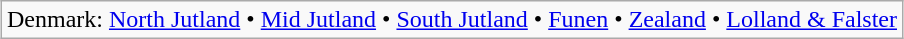<table class="wikitable"  style="margin:auto;">
<tr>
<td>Denmark: <a href='#'>North Jutland</a> • <a href='#'>Mid Jutland</a> • <a href='#'>South Jutland</a> • <a href='#'>Funen</a> • <a href='#'>Zealand</a> • <a href='#'>Lolland & Falster</a></td>
</tr>
</table>
